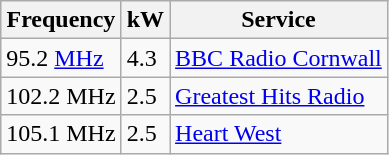<table class="wikitable sortable">
<tr>
<th>Frequency</th>
<th>kW</th>
<th>Service</th>
</tr>
<tr>
<td>95.2 <a href='#'>MHz</a></td>
<td>4.3</td>
<td><a href='#'>BBC Radio Cornwall</a></td>
</tr>
<tr>
<td>102.2 MHz</td>
<td>2.5</td>
<td><a href='#'>Greatest Hits Radio</a></td>
</tr>
<tr>
<td>105.1 MHz</td>
<td>2.5</td>
<td><a href='#'>Heart West</a></td>
</tr>
</table>
